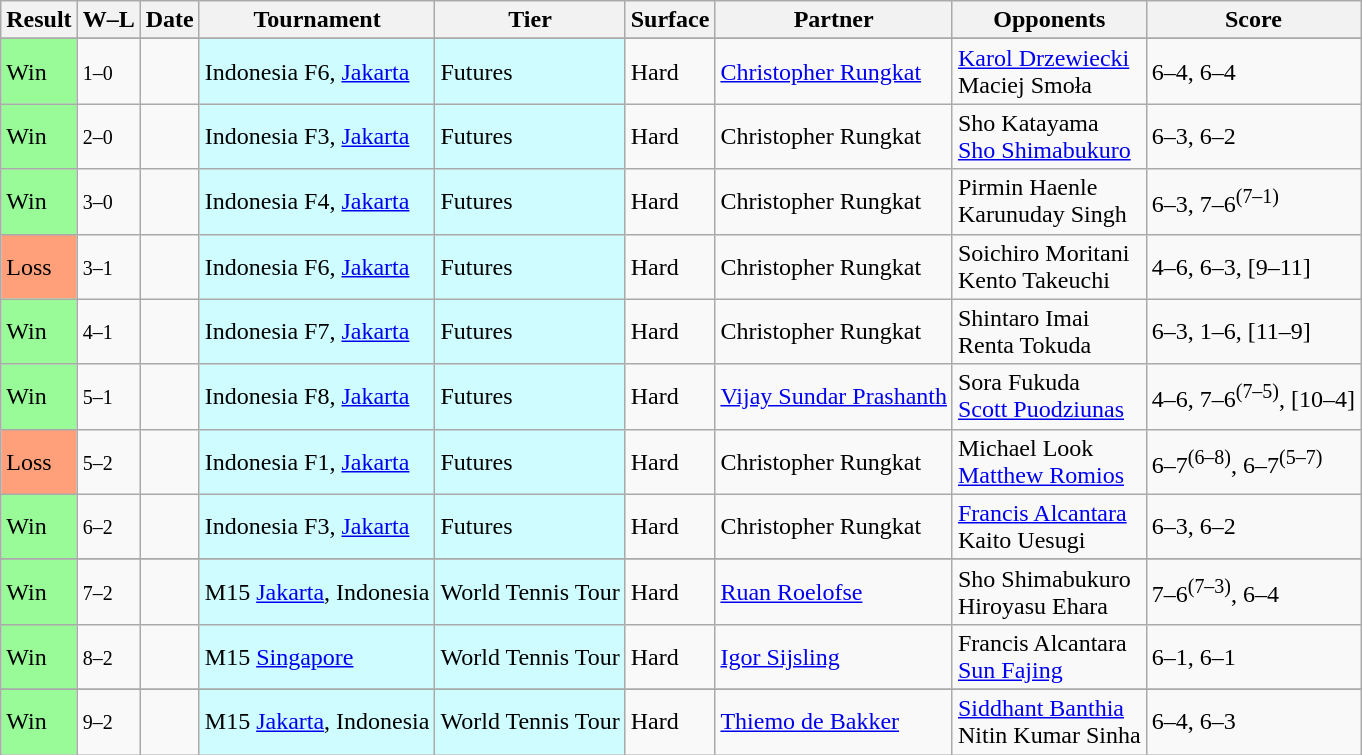<table class="sortable wikitable">
<tr>
<th>Result</th>
<th class="unsortable">W–L</th>
<th>Date</th>
<th>Tournament</th>
<th>Tier</th>
<th>Surface</th>
<th>Partner</th>
<th>Opponents</th>
<th class="unsortable">Score</th>
</tr>
<tr>
</tr>
<tr>
<td bgcolor="#98fb98">Win</td>
<td><small>1–0</small></td>
<td></td>
<td style="background:#cffcff;">Indonesia F6, <a href='#'>Jakarta</a></td>
<td style="background:#cffcff;">Futures</td>
<td>Hard</td>
<td> <a href='#'>Christopher Rungkat</a></td>
<td> <a href='#'>Karol Drzewiecki</a> <br> Maciej Smoła</td>
<td>6–4, 6–4</td>
</tr>
<tr>
<td bgcolor="#98fb98">Win</td>
<td><small>2–0</small></td>
<td></td>
<td style="background:#cffcff;">Indonesia F3, <a href='#'>Jakarta</a></td>
<td style="background:#cffcff;">Futures</td>
<td>Hard</td>
<td> Christopher Rungkat</td>
<td> Sho Katayama<br> <a href='#'>Sho Shimabukuro</a></td>
<td>6–3, 6–2</td>
</tr>
<tr>
<td bgcolor="#98fb98">Win</td>
<td><small>3–0</small></td>
<td></td>
<td style="background:#cffcff;">Indonesia F4, <a href='#'>Jakarta</a></td>
<td style="background:#cffcff;">Futures</td>
<td>Hard</td>
<td> Christopher Rungkat</td>
<td> Pirmin Haenle<br> Karunuday Singh</td>
<td>6–3, 7–6<sup>(7–1)</sup></td>
</tr>
<tr>
<td bgcolor="#ffa07a">Loss</td>
<td><small>3–1</small></td>
<td></td>
<td style="background:#cffcff;">Indonesia F6, <a href='#'>Jakarta</a></td>
<td style="background:#cffcff;">Futures</td>
<td>Hard</td>
<td> Christopher Rungkat</td>
<td> Soichiro Moritani<br> Kento Takeuchi</td>
<td>4–6, 6–3, [9–11]</td>
</tr>
<tr>
<td bgcolor="#98fb98">Win</td>
<td><small>4–1</small></td>
<td></td>
<td style="background:#cffcff;">Indonesia F7, <a href='#'>Jakarta</a></td>
<td style="background:#cffcff;">Futures</td>
<td>Hard</td>
<td> Christopher Rungkat</td>
<td> Shintaro Imai<br> Renta Tokuda</td>
<td>6–3, 1–6, [11–9]</td>
</tr>
<tr>
<td style="background:#98fb98;">Win</td>
<td><small>5–1</small></td>
<td></td>
<td style="background:#cffcff;">Indonesia F8, <a href='#'>Jakarta</a></td>
<td style="background:#cffcff;">Futures</td>
<td>Hard</td>
<td> <a href='#'>Vijay Sundar Prashanth</a></td>
<td> Sora Fukuda<br> <a href='#'>Scott Puodziunas</a></td>
<td>4–6, 7–6<sup>(7–5)</sup>, [10–4]</td>
</tr>
<tr>
<td bgcolor="#ffa07a">Loss</td>
<td><small>5–2</small></td>
<td></td>
<td style="background:#cffcff;">Indonesia F1, <a href='#'>Jakarta</a></td>
<td style="background:#cffcff;">Futures</td>
<td>Hard</td>
<td> Christopher Rungkat</td>
<td> Michael Look<br> <a href='#'>Matthew Romios</a></td>
<td>6–7<sup>(6–8)</sup>, 6–7<sup>(5–7)</sup></td>
</tr>
<tr>
<td bgcolor="#98fb98">Win</td>
<td><small>6–2</small></td>
<td></td>
<td style="background:#cffcff;">Indonesia F3, <a href='#'>Jakarta</a></td>
<td style="background:#cffcff;">Futures</td>
<td>Hard</td>
<td> Christopher Rungkat</td>
<td> <a href='#'>Francis Alcantara</a><br> Kaito Uesugi</td>
<td>6–3, 6–2</td>
</tr>
<tr>
</tr>
<tr>
<td bgcolor=98fb98>Win</td>
<td><small>7–2</small></td>
<td></td>
<td style="background:#cffcff;">M15  <a href='#'>Jakarta</a>, Indonesia</td>
<td style="background:#cffcff;">World Tennis Tour</td>
<td>Hard</td>
<td> <a href='#'>Ruan Roelofse</a></td>
<td> Sho Shimabukuro <br> Hiroyasu Ehara</td>
<td>7–6<sup>(7–3)</sup>, 6–4</td>
</tr>
<tr>
<td bgcolor=98fb98>Win</td>
<td><small>8–2</small></td>
<td></td>
<td style="background:#cffcff;">M15 <a href='#'>Singapore</a></td>
<td style="background:#cffcff;">World Tennis Tour</td>
<td>Hard</td>
<td> <a href='#'>Igor Sijsling</a></td>
<td> Francis Alcantara <br> <a href='#'>Sun Fajing</a></td>
<td>6–1, 6–1</td>
</tr>
<tr>
</tr>
<tr>
<td bgcolor=98fb98>Win</td>
<td><small>9–2</small></td>
<td></td>
<td style="background:#cffcff;">M15  <a href='#'>Jakarta</a>, Indonesia</td>
<td style="background:#cffcff;">World Tennis Tour</td>
<td>Hard</td>
<td> <a href='#'>Thiemo de Bakker</a></td>
<td> <a href='#'>Siddhant Banthia</a> <br> Nitin Kumar Sinha</td>
<td>6–4, 6–3</td>
</tr>
</table>
